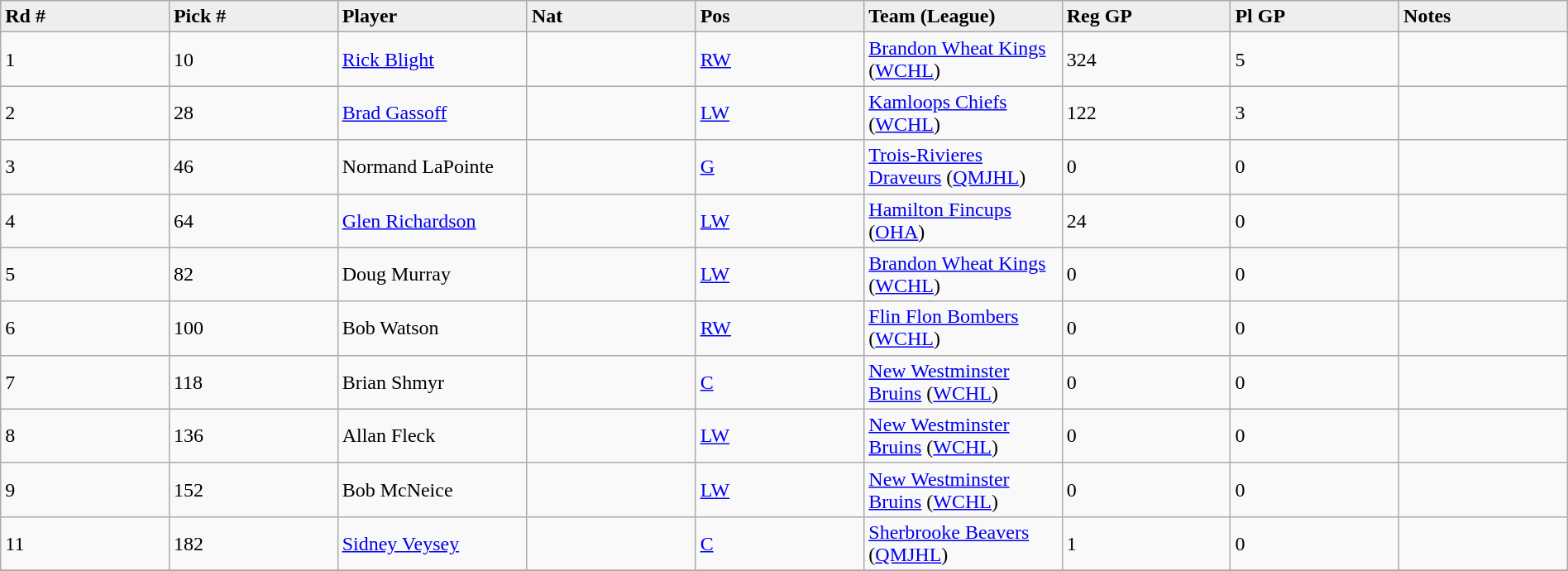<table class="wikitable" style="width: 100%">
<tr>
<td width="5%"; bgcolor="#eeeeee"><strong>Rd #</strong></td>
<td width="5%"; bgcolor="#eeeeee"><strong>Pick #</strong></td>
<td width="5%"; bgcolor="#eeeeee"><strong>Player</strong></td>
<td width="5%"; bgcolor="#eeeeee"><strong>Nat</strong></td>
<td width="5%"; bgcolor="#eeeeee"><strong>Pos</strong></td>
<td width="5%"; bgcolor="#eeeeee"><strong>Team (League)</strong></td>
<td width="5%"; bgcolor="#eeeeee"><strong>Reg GP</strong></td>
<td width="5%"; bgcolor="#eeeeee"><strong>Pl GP</strong></td>
<td width="5%"; bgcolor="#eeeeee"><strong>Notes</strong></td>
</tr>
<tr>
<td>1</td>
<td>10</td>
<td><a href='#'>Rick Blight</a></td>
<td></td>
<td><a href='#'>RW</a></td>
<td><a href='#'>Brandon Wheat Kings</a> (<a href='#'>WCHL</a>)</td>
<td>324</td>
<td>5</td>
<td></td>
</tr>
<tr>
<td>2</td>
<td>28</td>
<td><a href='#'>Brad Gassoff</a></td>
<td></td>
<td><a href='#'>LW</a></td>
<td><a href='#'>Kamloops Chiefs</a> (<a href='#'>WCHL</a>)</td>
<td>122</td>
<td>3</td>
<td></td>
</tr>
<tr>
<td>3</td>
<td>46</td>
<td>Normand LaPointe</td>
<td></td>
<td><a href='#'>G</a></td>
<td><a href='#'>Trois-Rivieres Draveurs</a> (<a href='#'>QMJHL</a>)</td>
<td>0</td>
<td>0</td>
<td></td>
</tr>
<tr>
<td>4</td>
<td>64</td>
<td><a href='#'>Glen Richardson</a></td>
<td></td>
<td><a href='#'>LW</a></td>
<td><a href='#'>Hamilton Fincups</a> (<a href='#'>OHA</a>)</td>
<td>24</td>
<td>0</td>
<td></td>
</tr>
<tr>
<td>5</td>
<td>82</td>
<td>Doug Murray</td>
<td></td>
<td><a href='#'>LW</a></td>
<td><a href='#'>Brandon Wheat Kings</a> (<a href='#'>WCHL</a>)</td>
<td>0</td>
<td>0</td>
<td></td>
</tr>
<tr>
<td>6</td>
<td>100</td>
<td>Bob Watson</td>
<td></td>
<td><a href='#'>RW</a></td>
<td><a href='#'>Flin Flon Bombers</a> (<a href='#'>WCHL</a>)</td>
<td>0</td>
<td>0</td>
<td></td>
</tr>
<tr>
<td>7</td>
<td>118</td>
<td>Brian Shmyr</td>
<td></td>
<td><a href='#'>C</a></td>
<td><a href='#'>New Westminster Bruins</a> (<a href='#'>WCHL</a>)</td>
<td>0</td>
<td>0</td>
<td></td>
</tr>
<tr>
<td>8</td>
<td>136</td>
<td>Allan Fleck</td>
<td></td>
<td><a href='#'>LW</a></td>
<td><a href='#'>New Westminster Bruins</a> (<a href='#'>WCHL</a>)</td>
<td>0</td>
<td>0</td>
<td></td>
</tr>
<tr>
<td>9</td>
<td>152</td>
<td>Bob McNeice</td>
<td></td>
<td><a href='#'>LW</a></td>
<td><a href='#'>New Westminster Bruins</a> (<a href='#'>WCHL</a>)</td>
<td>0</td>
<td>0</td>
<td></td>
</tr>
<tr>
<td>11</td>
<td>182</td>
<td><a href='#'>Sidney Veysey</a></td>
<td></td>
<td><a href='#'>C</a></td>
<td><a href='#'>Sherbrooke Beavers</a> (<a href='#'>QMJHL</a>)</td>
<td>1</td>
<td>0</td>
<td></td>
</tr>
<tr>
</tr>
</table>
